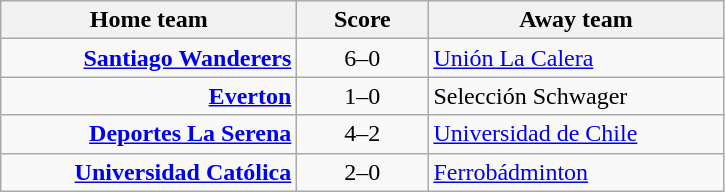<table class="wikitable" style="text-align: center">
<tr>
<th width=190>Home team</th>
<th width=80>Score</th>
<th width=190>Away team</th>
</tr>
<tr>
<td align=right><strong><a href='#'>Santiago Wanderers</a></strong></td>
<td>6–0</td>
<td align=left><a href='#'>Unión La Calera</a></td>
</tr>
<tr>
<td align=right><strong><a href='#'>Everton</a></strong></td>
<td>1–0</td>
<td align=left>Selección Schwager</td>
</tr>
<tr>
<td align=right><strong><a href='#'>Deportes La Serena</a></strong></td>
<td>4–2</td>
<td align=left><a href='#'>Universidad de Chile</a></td>
</tr>
<tr>
<td align=right><strong><a href='#'>Universidad Católica</a></strong></td>
<td>2–0</td>
<td align=left><a href='#'>Ferrobádminton</a></td>
</tr>
</table>
